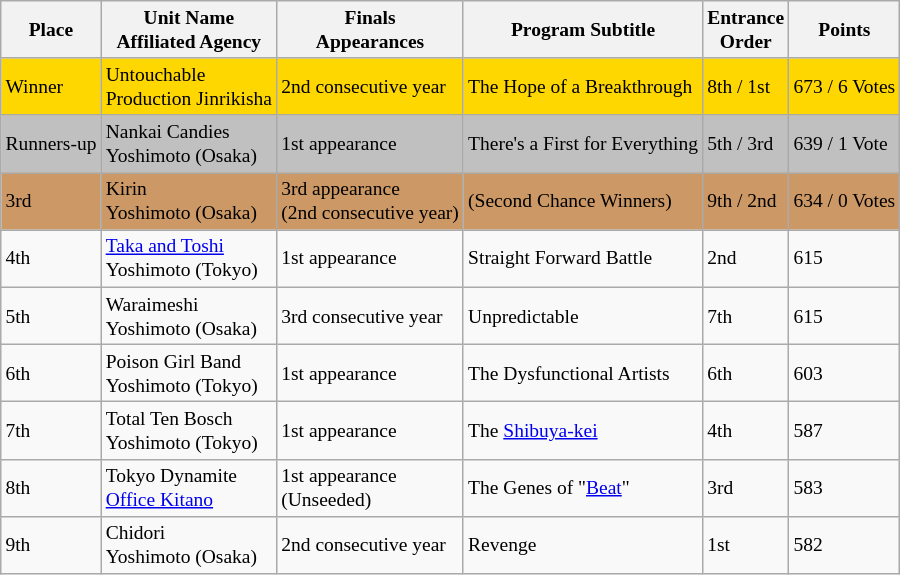<table class="sortable wikitable" style="font-size:small;">
<tr>
<th>Place</th>
<th class="unsortable">Unit Name<br>Affiliated Agency</th>
<th>Finals<br>Appearances</th>
<th class="unsortable">Program Subtitle</th>
<th>Entrance<br>Order</th>
<th>Points</th>
</tr>
<tr style="background-color:gold;">
<td>Winner</td>
<td>Untouchable<br>Production Jinrikisha</td>
<td>2nd consecutive year</td>
<td>The Hope of a Breakthrough</td>
<td>8th / 1st</td>
<td>673 / 6 Votes</td>
</tr>
<tr style="background-color:silver;">
<td>Runners-up</td>
<td>Nankai Candies<br>Yoshimoto (Osaka)</td>
<td>1st appearance</td>
<td>There's a First for Everything</td>
<td>5th / 3rd</td>
<td>639 / 1 Vote</td>
</tr>
<tr style="background-color:#c96;">
<td>3rd</td>
<td>Kirin<br>Yoshimoto (Osaka)</td>
<td>3rd appearance<br>(2nd consecutive year)</td>
<td>(Second Chance Winners)</td>
<td>9th / 2nd</td>
<td>634 / 0 Votes</td>
</tr>
<tr>
<td>4th</td>
<td><a href='#'>Taka and Toshi</a><br>Yoshimoto (Tokyo)</td>
<td>1st appearance</td>
<td>Straight Forward Battle</td>
<td>2nd</td>
<td>615</td>
</tr>
<tr>
<td>5th</td>
<td>Waraimeshi<br>Yoshimoto (Osaka)</td>
<td>3rd consecutive year</td>
<td>Unpredictable</td>
<td>7th</td>
<td>615</td>
</tr>
<tr>
<td>6th</td>
<td>Poison Girl Band<br>Yoshimoto (Tokyo)</td>
<td>1st appearance</td>
<td>The Dysfunctional Artists</td>
<td>6th</td>
<td>603</td>
</tr>
<tr>
<td>7th</td>
<td>Total Ten Bosch<br>Yoshimoto (Tokyo)</td>
<td>1st appearance</td>
<td>The <a href='#'>Shibuya-kei</a></td>
<td>4th</td>
<td>587</td>
</tr>
<tr>
<td>8th</td>
<td>Tokyo Dynamite<br><a href='#'>Office Kitano</a></td>
<td>1st appearance<br>(Unseeded)</td>
<td>The Genes of "<a href='#'>Beat</a>"</td>
<td>3rd</td>
<td>583</td>
</tr>
<tr>
<td>9th</td>
<td>Chidori<br>Yoshimoto (Osaka)</td>
<td>2nd consecutive year</td>
<td>Revenge</td>
<td>1st</td>
<td>582</td>
</tr>
</table>
